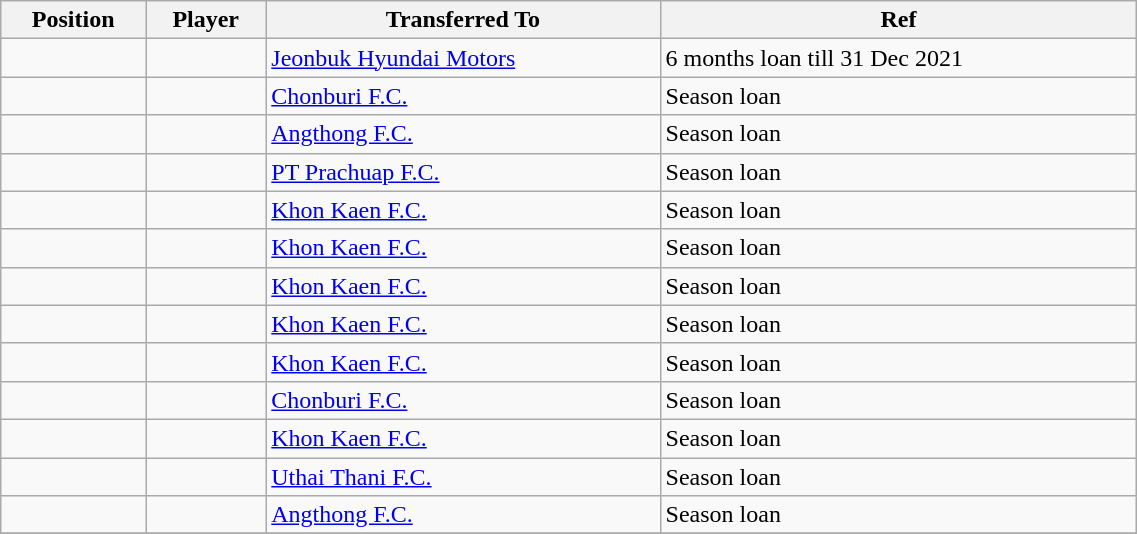<table class="wikitable sortable" style="width:60%; text-align:center; font-size:100%; text-align:left;">
<tr>
<th>Position</th>
<th>Player</th>
<th>Transferred To</th>
<th>Ref</th>
</tr>
<tr>
<td></td>
<td></td>
<td> <a href='#'>Jeonbuk Hyundai Motors</a></td>
<td>6 months loan till 31 Dec 2021 </td>
</tr>
<tr>
<td></td>
<td></td>
<td> <a href='#'>Chonburi F.C.</a></td>
<td>Season loan </td>
</tr>
<tr>
<td></td>
<td></td>
<td> <a href='#'>Angthong F.C.</a></td>
<td>Season loan</td>
</tr>
<tr>
<td></td>
<td></td>
<td> <a href='#'>PT Prachuap F.C.</a></td>
<td>Season loan</td>
</tr>
<tr>
<td></td>
<td></td>
<td> <a href='#'>Khon Kaen F.C.</a></td>
<td>Season loan</td>
</tr>
<tr>
<td></td>
<td></td>
<td> <a href='#'>Khon Kaen F.C.</a></td>
<td>Season loan</td>
</tr>
<tr>
<td></td>
<td></td>
<td> <a href='#'>Khon Kaen F.C.</a></td>
<td>Season loan</td>
</tr>
<tr>
<td></td>
<td></td>
<td> <a href='#'>Khon Kaen F.C.</a></td>
<td>Season loan</td>
</tr>
<tr>
<td></td>
<td></td>
<td> <a href='#'>Khon Kaen F.C.</a></td>
<td>Season loan</td>
</tr>
<tr>
<td></td>
<td></td>
<td> <a href='#'>Chonburi F.C.</a></td>
<td>Season loan </td>
</tr>
<tr>
<td></td>
<td></td>
<td> <a href='#'>Khon Kaen F.C.</a></td>
<td>Season loan</td>
</tr>
<tr>
<td></td>
<td></td>
<td> <a href='#'>Uthai Thani F.C.</a></td>
<td>Season loan</td>
</tr>
<tr>
<td></td>
<td></td>
<td> <a href='#'>Angthong F.C.</a></td>
<td>Season loan</td>
</tr>
<tr>
</tr>
</table>
